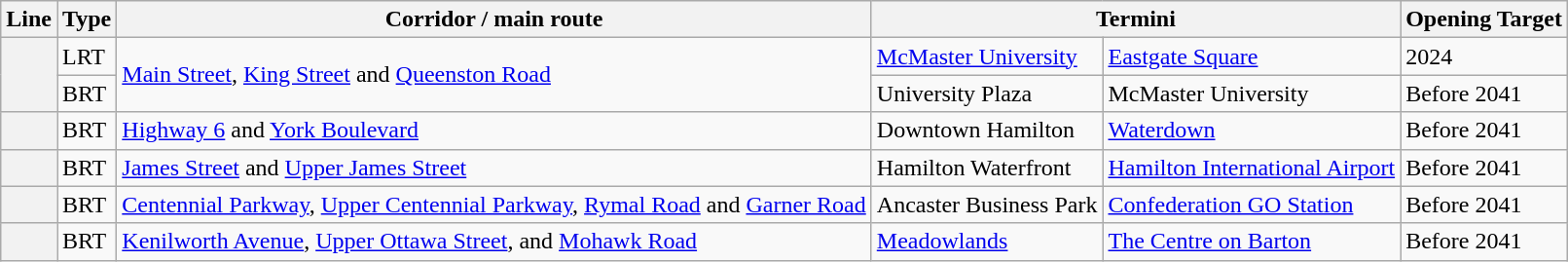<table class="wikitable">
<tr>
<th>Line</th>
<th>Type</th>
<th>Corridor / main route</th>
<th colspan="2">Termini</th>
<th>Opening Target</th>
</tr>
<tr>
<th rowspan="2"></th>
<td>LRT</td>
<td rowspan="2"><a href='#'>Main Street</a>, <a href='#'>King Street</a> and <a href='#'>Queenston Road</a></td>
<td><a href='#'>McMaster University</a></td>
<td><a href='#'>Eastgate Square</a></td>
<td>2024</td>
</tr>
<tr>
<td>BRT</td>
<td>University Plaza</td>
<td>McMaster University</td>
<td>Before 2041</td>
</tr>
<tr>
<th></th>
<td>BRT</td>
<td><a href='#'>Highway 6</a> and <a href='#'>York Boulevard</a></td>
<td>Downtown Hamilton</td>
<td><a href='#'>Waterdown</a></td>
<td>Before 2041</td>
</tr>
<tr>
<th></th>
<td>BRT</td>
<td><a href='#'>James Street</a> and <a href='#'>Upper James Street</a></td>
<td>Hamilton Waterfront</td>
<td><a href='#'>Hamilton International Airport</a></td>
<td>Before 2041</td>
</tr>
<tr>
<th></th>
<td>BRT</td>
<td><a href='#'>Centennial Parkway</a>, <a href='#'>Upper Centennial Parkway</a>, <a href='#'>Rymal Road</a> and <a href='#'>Garner Road</a></td>
<td>Ancaster Business Park</td>
<td><a href='#'>Confederation GO Station</a></td>
<td>Before 2041</td>
</tr>
<tr>
<th></th>
<td>BRT</td>
<td><a href='#'>Kenilworth Avenue</a>, <a href='#'>Upper Ottawa Street</a>, and <a href='#'>Mohawk Road</a></td>
<td><a href='#'>Meadowlands</a></td>
<td><a href='#'>The Centre on Barton</a></td>
<td>Before 2041</td>
</tr>
</table>
